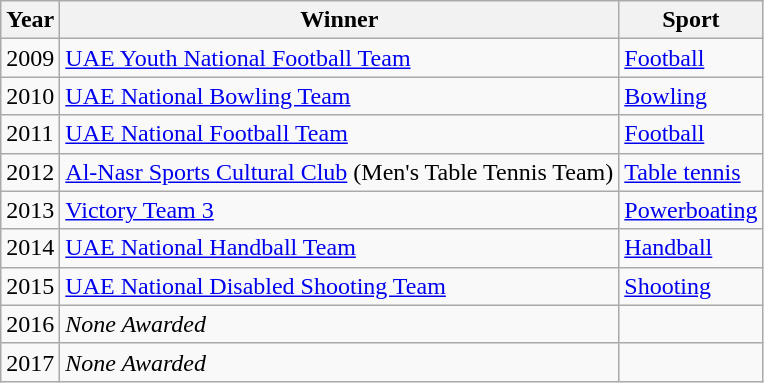<table class="wikitable">
<tr>
<th>Year</th>
<th>Winner</th>
<th>Sport</th>
</tr>
<tr>
<td>2009</td>
<td><a href='#'>UAE Youth National Football Team</a></td>
<td><a href='#'>Football</a></td>
</tr>
<tr>
<td>2010</td>
<td><a href='#'>UAE National Bowling Team</a></td>
<td><a href='#'>Bowling</a></td>
</tr>
<tr>
<td>2011</td>
<td><a href='#'>UAE National Football Team</a></td>
<td><a href='#'>Football</a></td>
</tr>
<tr>
<td>2012</td>
<td><a href='#'>Al-Nasr Sports Cultural Club</a> (Men's Table Tennis Team)</td>
<td><a href='#'>Table tennis</a></td>
</tr>
<tr>
<td>2013</td>
<td><a href='#'>Victory Team 3</a></td>
<td><a href='#'>Powerboating</a></td>
</tr>
<tr>
<td>2014</td>
<td><a href='#'>UAE National Handball Team</a></td>
<td><a href='#'>Handball</a></td>
</tr>
<tr>
<td>2015</td>
<td><a href='#'>UAE National Disabled Shooting Team</a></td>
<td><a href='#'>Shooting</a></td>
</tr>
<tr>
<td>2016</td>
<td><em>None Awarded</em></td>
<td></td>
</tr>
<tr>
<td>2017</td>
<td><em>None Awarded</em></td>
<td></td>
</tr>
</table>
